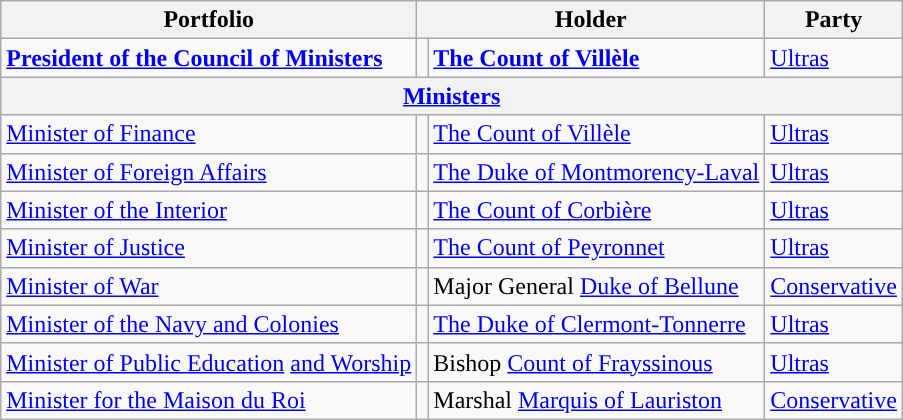<table class="wikitable">
<tr>
<th>Portfolio</th>
<th colspan=2>Holder</th>
<th>Party</th>
</tr>
<tr>
<td><strong><a href='#'>President of the Council of Ministers</a></strong></td>
<td style="background:"></td>
<td><strong><a href='#'>The Count of Villèle</a></strong></td>
<td><a href='#'>Ultras</a></td>
</tr>
<tr>
<th colspan=4 align=center><a href='#'>Ministers</a></th>
</tr>
<tr>
<td><a href='#'>Minister of Finance</a></td>
<td style="background:"></td>
<td><a href='#'>The Count of Villèle</a></td>
<td><a href='#'>Ultras</a></td>
</tr>
<tr>
<td><a href='#'>Minister of Foreign Affairs</a></td>
<td style="background:"></td>
<td><a href='#'>The Duke of Montmorency-Laval</a></td>
<td><a href='#'>Ultras</a></td>
</tr>
<tr>
<td><a href='#'>Minister of the Interior</a></td>
<td style="background:"></td>
<td><a href='#'>The Count of Corbière</a></td>
<td><a href='#'>Ultras</a></td>
</tr>
<tr>
<td><a href='#'>Minister of Justice</a></td>
<td style="background:"></td>
<td><a href='#'>The Count of Peyronnet</a></td>
<td><a href='#'>Ultras</a></td>
</tr>
<tr>
<td><a href='#'>Minister of War</a></td>
<td style="background:"></td>
<td>Major General <a href='#'>Duke of Bellune</a></td>
<td><a href='#'>Conservative</a></td>
</tr>
<tr>
<td><a href='#'>Minister of the Navy and Colonies</a></td>
<td style="background:"></td>
<td><a href='#'>The Duke of Clermont-Tonnerre</a></td>
<td><a href='#'>Ultras</a></td>
</tr>
<tr>
<td><a href='#'>Minister of Public Education</a> <a href='#'>and Worship</a></td>
<td style="background:"></td>
<td>Bishop <a href='#'>Count of Frayssinous</a></td>
<td><a href='#'>Ultras</a></td>
</tr>
<tr>
<td><a href='#'>Minister for the Maison du Roi</a></td>
<td style="background:"></td>
<td>Marshal <a href='#'>Marquis of Lauriston</a></td>
<td><a href='#'>Conservative</a></td>
</tr>
</table>
